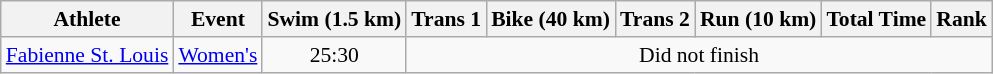<table class="wikitable" style="font-size:90%">
<tr>
<th>Athlete</th>
<th>Event</th>
<th>Swim (1.5 km)</th>
<th>Trans 1</th>
<th>Bike (40 km)</th>
<th>Trans 2</th>
<th>Run (10 km)</th>
<th>Total Time</th>
<th>Rank</th>
</tr>
<tr align=center>
<td align=left><a href='#'>Fabienne St. Louis</a></td>
<td align=left><a href='#'>Women's</a></td>
<td>25:30</td>
<td colspan=6>Did not finish</td>
</tr>
</table>
